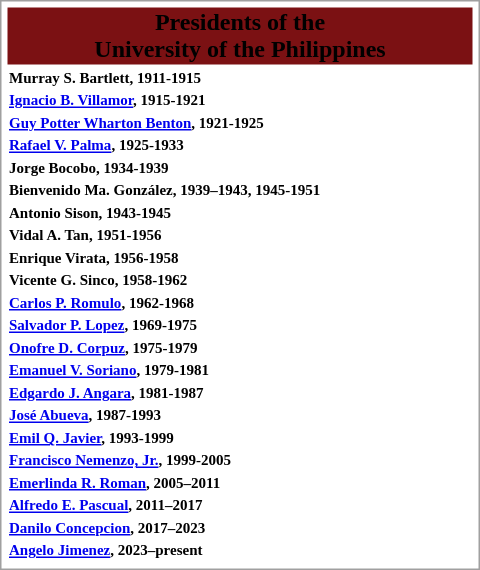<table style="float:center; margin:1em; width:20em; border:1px solid #a0a0a0; padding:2px; bg-color=yellow; text-align:center;">
<tr style="background:#7B1113; text-align:center">
<td><span><strong>Presidents of the <br>University of the Philippines</strong></span></td>
</tr>
<tr style="text-align:left; font-size:x-small;">
<td><strong>Murray S. Bartlett, 1911-1915</strong></td>
</tr>
<tr style="text-align:left; font-size:x-small;">
<td><strong><a href='#'>Ignacio B. Villamor</a>, 1915-1921</strong></td>
</tr>
<tr style="text-align:left; font-size:x-small;">
<td><strong><a href='#'>Guy Potter Wharton Benton</a>, 1921-1925</strong></td>
</tr>
<tr style="text-align:left; font-size:x-small;">
<td><strong><a href='#'>Rafael V. Palma</a>, 1925-1933</strong></td>
</tr>
<tr style="text-align:left; font-size:x-small;">
<td><strong>Jorge Bocobo, 1934-1939</strong></td>
</tr>
<tr style="text-align:left; font-size:x-small;">
<td><strong>Bienvenido Ma. González, 1939–1943, 1945-1951</strong></td>
</tr>
<tr style="text-align:left; font-size:x-small;">
<td><strong>Antonio Sison, 1943-1945</strong></td>
</tr>
<tr style="text-align:left; font-size:x-small;">
<td><strong>Vidal A. Tan, 1951-1956</strong></td>
</tr>
<tr style="text-align:left; font-size:x-small;">
<td><strong>Enrique Virata, 1956-1958</strong></td>
</tr>
<tr style="text-align:left; font-size:x-small;">
<td><strong>Vicente G. Sinco, 1958-1962</strong></td>
</tr>
<tr style="text-align:left; font-size:x-small;">
<td><strong><a href='#'>Carlos P. Romulo</a>, 1962-1968</strong></td>
</tr>
<tr style="text-align:left; font-size:x-small;">
<td><strong><a href='#'>Salvador P. Lopez</a>, 1969-1975</strong></td>
</tr>
<tr style="text-align:left; font-size:x-small;">
<td><strong><a href='#'>Onofre D. Corpuz</a>, 1975-1979</strong></td>
</tr>
<tr style="text-align:left; font-size:x-small;">
<td><strong><a href='#'>Emanuel V. Soriano</a>, 1979-1981</strong></td>
</tr>
<tr style="text-align:left; font-size:x-small;">
<td><strong><a href='#'>Edgardo J. Angara</a>, 1981-1987</strong></td>
</tr>
<tr style="text-align:left; font-size:x-small;">
<td><strong><a href='#'>José Abueva</a>, 1987-1993</strong></td>
</tr>
<tr style="text-align:left; font-size:x-small;">
<td><strong><a href='#'>Emil Q. Javier</a>, 1993-1999</strong></td>
</tr>
<tr style="text-align:left; font-size:x-small;">
<td><strong><a href='#'>Francisco Nemenzo, Jr.</a>, 1999-2005</strong></td>
</tr>
<tr style="text-align:left; font-size:x-small;">
<td><strong><a href='#'>Emerlinda R. Roman</a>, 2005–2011</strong></td>
</tr>
<tr style="text-align:left; font-size:x-small;">
<td><strong><a href='#'>Alfredo E. Pascual</a>, 2011–2017</strong></td>
</tr>
<tr style="text-align:left; font-size:x-small;">
<td><strong><a href='#'>Danilo Concepcion</a>, 2017–2023</strong></td>
</tr>
<tr style="text-align:left; font-size:x-small;">
<td><strong><a href='#'>Angelo Jimenez</a>, 2023–present</strong></td>
</tr>
<tr style="text-align:left; font-size:x-small;">
</tr>
</table>
